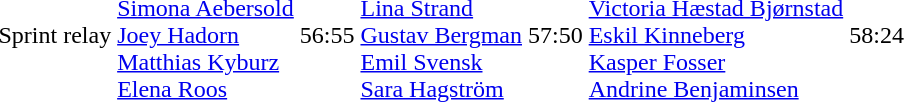<table>
<tr>
<td>Sprint relay</td>
<td><br><a href='#'>Simona Aebersold</a><br><a href='#'>Joey Hadorn</a><br><a href='#'>Matthias Kyburz</a><br><a href='#'>Elena Roos</a></td>
<td>56:55</td>
<td><br><a href='#'>Lina Strand</a><br><a href='#'>Gustav Bergman</a><br><a href='#'>Emil Svensk</a><br><a href='#'>Sara Hagström</a></td>
<td>57:50</td>
<td><br><a href='#'>Victoria Hæstad Bjørnstad</a><br><a href='#'>Eskil Kinneberg</a><br><a href='#'>Kasper Fosser</a><br><a href='#'>Andrine Benjaminsen</a></td>
<td>58:24</td>
</tr>
</table>
